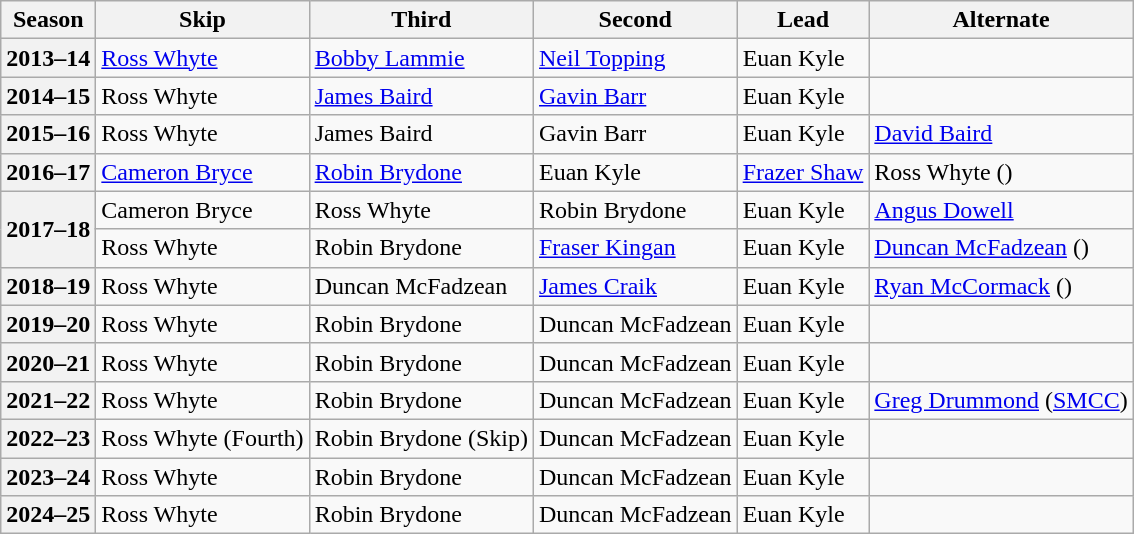<table class="wikitable">
<tr>
<th scope="col">Season</th>
<th scope="col">Skip</th>
<th scope="col">Third</th>
<th scope="col">Second</th>
<th scope="col">Lead</th>
<th scope="col">Alternate</th>
</tr>
<tr>
<th scope="row">2013–14</th>
<td><a href='#'>Ross Whyte</a></td>
<td><a href='#'>Bobby Lammie</a></td>
<td><a href='#'>Neil Topping</a></td>
<td>Euan Kyle</td>
<td></td>
</tr>
<tr>
<th scope="row">2014–15</th>
<td>Ross Whyte</td>
<td><a href='#'>James Baird</a></td>
<td><a href='#'>Gavin Barr</a></td>
<td>Euan Kyle</td>
<td></td>
</tr>
<tr>
<th scope="row">2015–16</th>
<td>Ross Whyte</td>
<td>James Baird</td>
<td>Gavin Barr</td>
<td>Euan Kyle</td>
<td><a href='#'>David Baird</a></td>
</tr>
<tr>
<th scope="row">2016–17</th>
<td><a href='#'>Cameron Bryce</a></td>
<td><a href='#'>Robin Brydone</a></td>
<td>Euan Kyle</td>
<td><a href='#'>Frazer Shaw</a></td>
<td>Ross Whyte ()</td>
</tr>
<tr>
<th scope="row" rowspan=2>2017–18</th>
<td>Cameron Bryce</td>
<td>Ross Whyte</td>
<td>Robin Brydone</td>
<td>Euan Kyle</td>
<td><a href='#'>Angus Dowell</a></td>
</tr>
<tr>
<td>Ross Whyte</td>
<td>Robin Brydone</td>
<td><a href='#'>Fraser Kingan</a></td>
<td>Euan Kyle</td>
<td><a href='#'>Duncan McFadzean</a> ()</td>
</tr>
<tr>
<th scope="row">2018–19</th>
<td>Ross Whyte</td>
<td>Duncan McFadzean</td>
<td><a href='#'>James Craik</a></td>
<td>Euan Kyle</td>
<td><a href='#'>Ryan McCormack</a> ()</td>
</tr>
<tr>
<th scope="row">2019–20</th>
<td>Ross Whyte</td>
<td>Robin Brydone</td>
<td>Duncan McFadzean</td>
<td>Euan Kyle</td>
<td></td>
</tr>
<tr>
<th scope="row">2020–21</th>
<td>Ross Whyte</td>
<td>Robin Brydone</td>
<td>Duncan McFadzean</td>
<td>Euan Kyle</td>
<td></td>
</tr>
<tr>
<th scope="row">2021–22</th>
<td>Ross Whyte</td>
<td>Robin Brydone</td>
<td>Duncan McFadzean</td>
<td>Euan Kyle</td>
<td><a href='#'>Greg Drummond</a> (<a href='#'>SMCC</a>)</td>
</tr>
<tr>
<th scope="row">2022–23</th>
<td>Ross Whyte (Fourth)</td>
<td>Robin Brydone (Skip)</td>
<td>Duncan McFadzean</td>
<td>Euan Kyle</td>
<td></td>
</tr>
<tr>
<th scope="row">2023–24</th>
<td>Ross Whyte</td>
<td>Robin Brydone</td>
<td>Duncan McFadzean</td>
<td>Euan Kyle</td>
<td></td>
</tr>
<tr>
<th scope="row">2024–25</th>
<td>Ross Whyte</td>
<td>Robin Brydone</td>
<td>Duncan McFadzean</td>
<td>Euan Kyle</td>
<td></td>
</tr>
</table>
